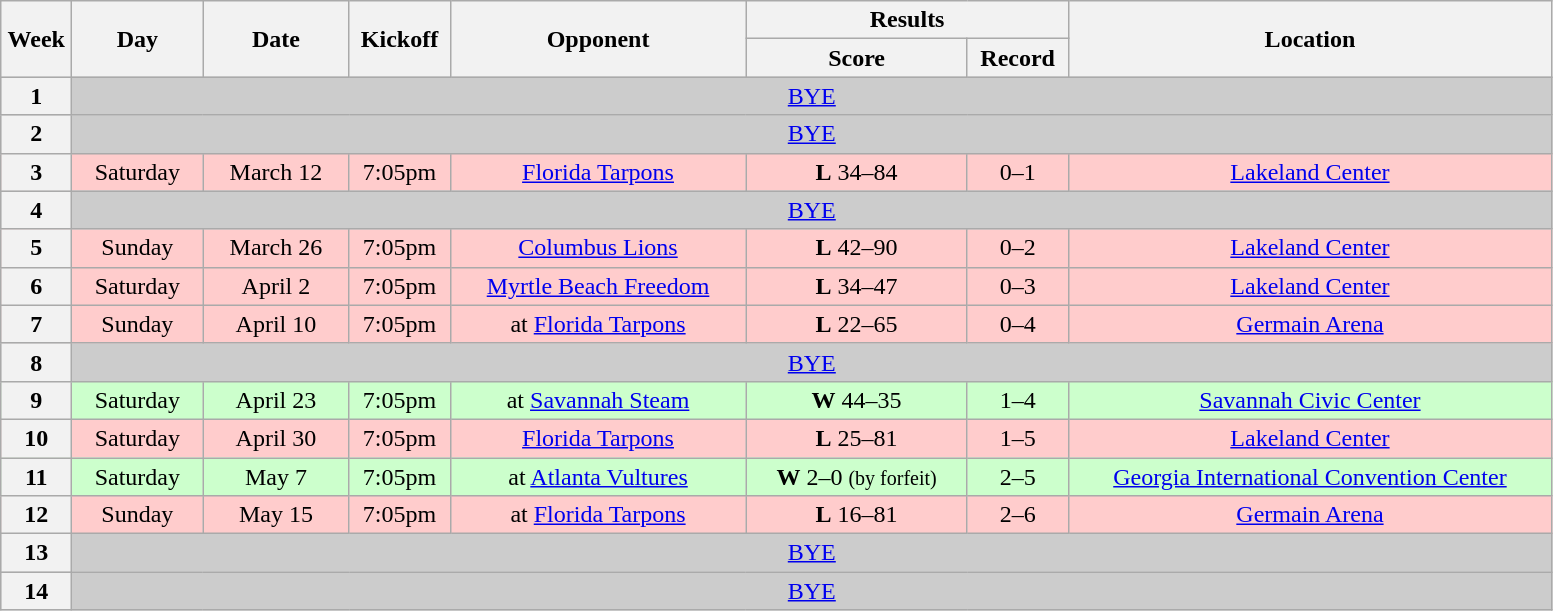<table class="wikitable">
<tr>
<th rowspan="2" width="40">Week</th>
<th rowspan="2" width="80">Day</th>
<th rowspan="2" width="90">Date</th>
<th rowspan="2" width="60">Kickoff</th>
<th rowspan="2" width="190">Opponent</th>
<th colspan="2" width="200">Results</th>
<th rowspan="2" width="315">Location</th>
</tr>
<tr>
<th width="140">Score</th>
<th width="60">Record</th>
</tr>
<tr align="center" bgcolor="#CCCCCC">
<th>1</th>
<td colSpan=7><a href='#'>BYE</a></td>
</tr>
<tr align="center" bgcolor="#CCCCCC">
<th>2</th>
<td colSpan=7><a href='#'>BYE</a></td>
</tr>
<tr align="center" bgcolor="#FFCCCC">
<th>3</th>
<td>Saturday</td>
<td>March 12</td>
<td>7:05pm</td>
<td><a href='#'>Florida Tarpons</a></td>
<td><strong>L</strong> 34–84</td>
<td>0–1</td>
<td><a href='#'>Lakeland Center</a></td>
</tr>
<tr align="center" bgcolor="#CCCCCC">
<th>4</th>
<td colSpan=7><a href='#'>BYE</a></td>
</tr>
<tr align="center" bgcolor="#FFCCCC">
<th>5</th>
<td>Sunday</td>
<td>March 26</td>
<td>7:05pm</td>
<td><a href='#'>Columbus Lions</a></td>
<td><strong>L</strong> 42–90</td>
<td>0–2</td>
<td><a href='#'>Lakeland Center</a></td>
</tr>
<tr align="center" bgcolor="#FFCCCC">
<th>6</th>
<td>Saturday</td>
<td>April 2</td>
<td>7:05pm</td>
<td><a href='#'>Myrtle Beach Freedom</a></td>
<td><strong>L</strong> 34–47</td>
<td>0–3</td>
<td><a href='#'>Lakeland Center</a></td>
</tr>
<tr align="center" bgcolor="#FFCCCC">
<th>7</th>
<td>Sunday</td>
<td>April 10</td>
<td>7:05pm</td>
<td>at <a href='#'>Florida Tarpons</a></td>
<td><strong>L</strong> 22–65</td>
<td>0–4</td>
<td><a href='#'>Germain Arena</a></td>
</tr>
<tr align="center" bgcolor="#CCCCCC">
<th>8</th>
<td colSpan=7><a href='#'>BYE</a></td>
</tr>
<tr align="center" bgcolor="#CCFFCC">
<th>9</th>
<td>Saturday</td>
<td>April 23</td>
<td>7:05pm</td>
<td>at <a href='#'>Savannah Steam</a></td>
<td><strong>W</strong> 44–35</td>
<td>1–4</td>
<td><a href='#'>Savannah Civic Center</a></td>
</tr>
<tr align="center" bgcolor="#FFCCCC">
<th>10</th>
<td>Saturday</td>
<td>April 30</td>
<td>7:05pm</td>
<td><a href='#'>Florida Tarpons</a></td>
<td><strong>L</strong> 25–81</td>
<td>1–5</td>
<td><a href='#'>Lakeland Center</a></td>
</tr>
<tr align="center" bgcolor="#CCFFCC">
<th>11</th>
<td>Saturday</td>
<td>May 7</td>
<td>7:05pm</td>
<td>at <a href='#'>Atlanta Vultures</a></td>
<td><strong>W</strong> 2–0 <small>(by forfeit)</small></td>
<td>2–5</td>
<td><a href='#'>Georgia International Convention Center</a></td>
</tr>
<tr align="center" bgcolor="#FFCCCC">
<th>12</th>
<td>Sunday</td>
<td>May 15</td>
<td>7:05pm</td>
<td>at <a href='#'>Florida Tarpons</a></td>
<td><strong>L</strong> 16–81</td>
<td>2–6</td>
<td><a href='#'>Germain Arena</a></td>
</tr>
<tr align="center" bgcolor="#CCCCCC">
<th>13</th>
<td colSpan=7><a href='#'>BYE</a></td>
</tr>
<tr align="center" bgcolor="#CCCCCC">
<th>14</th>
<td colSpan=7><a href='#'>BYE</a></td>
</tr>
</table>
